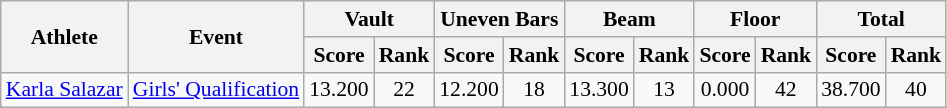<table class="wikitable" border="1" style="font-size:90%">
<tr>
<th rowspan=2>Athlete</th>
<th rowspan=2>Event</th>
<th colspan=2>Vault</th>
<th colspan=2>Uneven Bars</th>
<th colspan=2>Beam</th>
<th colspan=2>Floor</th>
<th colspan=2>Total</th>
</tr>
<tr>
<th>Score</th>
<th>Rank</th>
<th>Score</th>
<th>Rank</th>
<th>Score</th>
<th>Rank</th>
<th>Score</th>
<th>Rank</th>
<th>Score</th>
<th>Rank</th>
</tr>
<tr>
<td><a href='#'>Karla Salazar</a></td>
<td><a href='#'>Girls' Qualification</a></td>
<td align=center>13.200</td>
<td align=center>22</td>
<td align=center>12.200</td>
<td align=center>18</td>
<td align=center>13.300</td>
<td align=center>13</td>
<td align=center>0.000</td>
<td align=center>42</td>
<td align=center>38.700</td>
<td align=center>40</td>
</tr>
</table>
